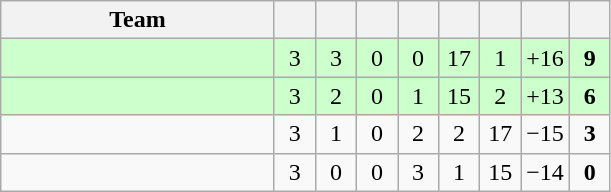<table class="wikitable" style="text-align: center;">
<tr>
<th width="175">Team</th>
<th width="20"></th>
<th width="20"></th>
<th width="20"></th>
<th width="20"></th>
<th width="20"></th>
<th width="20"></th>
<th width="20"></th>
<th width="20"></th>
</tr>
<tr bgcolor=ccffcc>
<td style="text-align:left;"></td>
<td>3</td>
<td>3</td>
<td>0</td>
<td>0</td>
<td>17</td>
<td>1</td>
<td>+16</td>
<td><strong>9</strong></td>
</tr>
<tr bgcolor=ccffcc>
<td style="text-align:left;"></td>
<td>3</td>
<td>2</td>
<td>0</td>
<td>1</td>
<td>15</td>
<td>2</td>
<td>+13</td>
<td><strong>6</strong></td>
</tr>
<tr>
<td style="text-align:left;"></td>
<td>3</td>
<td>1</td>
<td>0</td>
<td>2</td>
<td>2</td>
<td>17</td>
<td>−15</td>
<td><strong>3</strong></td>
</tr>
<tr>
<td style="text-align:left;"></td>
<td>3</td>
<td>0</td>
<td>0</td>
<td>3</td>
<td>1</td>
<td>15</td>
<td>−14</td>
<td><strong>0</strong></td>
</tr>
</table>
